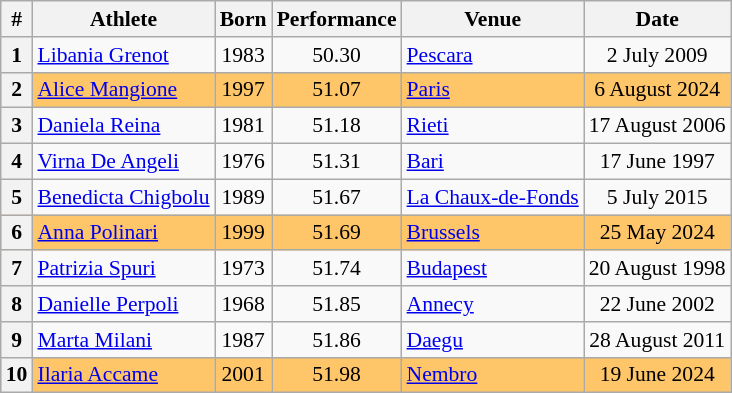<table class="wikitable" style="font-size:90%; text-align:center;">
<tr>
<th>#</th>
<th>Athlete</th>
<th>Born</th>
<th>Performance</th>
<th>Venue</th>
<th>Date</th>
</tr>
<tr>
<th>1</th>
<td align=left><a href='#'>Libania Grenot</a></td>
<td>1983</td>
<td>50.30</td>
<td align=left> <a href='#'>Pescara</a></td>
<td>2 July 2009</td>
</tr>
<tr bgcolor=ffc569>
<th>2</th>
<td align=left><a href='#'>Alice Mangione</a></td>
<td>1997</td>
<td>51.07</td>
<td align=left> <a href='#'>Paris</a></td>
<td>6 August 2024</td>
</tr>
<tr>
<th>3</th>
<td align=left><a href='#'>Daniela Reina</a></td>
<td>1981</td>
<td>51.18</td>
<td align=left> <a href='#'>Rieti</a></td>
<td>17 August 2006</td>
</tr>
<tr>
<th>4</th>
<td align=left><a href='#'>Virna De Angeli</a></td>
<td>1976</td>
<td>51.31</td>
<td align=left> <a href='#'>Bari</a></td>
<td>17 June 1997</td>
</tr>
<tr>
<th>5</th>
<td align=left><a href='#'>Benedicta Chigbolu</a></td>
<td>1989</td>
<td>51.67</td>
<td align=left> <a href='#'>La Chaux-de-Fonds</a></td>
<td>5 July 2015</td>
</tr>
<tr bgcolor=ffc569>
<th>6</th>
<td align=left><a href='#'>Anna Polinari</a></td>
<td>1999</td>
<td>51.69</td>
<td align=left> <a href='#'>Brussels</a></td>
<td>25 May 2024</td>
</tr>
<tr>
<th>7</th>
<td align=left><a href='#'>Patrizia Spuri</a></td>
<td>1973</td>
<td>51.74</td>
<td align=left> <a href='#'>Budapest</a></td>
<td>20 August 1998</td>
</tr>
<tr>
<th>8</th>
<td align=left><a href='#'>Danielle Perpoli</a></td>
<td>1968</td>
<td>51.85</td>
<td align=left> <a href='#'>Annecy</a></td>
<td>22 June 2002</td>
</tr>
<tr>
<th>9</th>
<td align=left><a href='#'>Marta Milani</a></td>
<td>1987</td>
<td>51.86</td>
<td align=left> <a href='#'>Daegu</a></td>
<td>28 August 2011</td>
</tr>
<tr bgcolor=ffc569>
<th>10</th>
<td align=left><a href='#'>Ilaria Accame</a></td>
<td>2001</td>
<td>51.98</td>
<td align=left> <a href='#'>Nembro</a></td>
<td>19 June 2024</td>
</tr>
</table>
